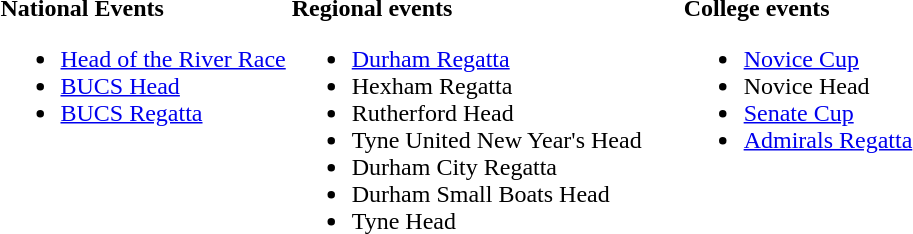<table>
<tr>
<td valign=top><br><strong>National Events</strong><ul><li><a href='#'>Head of the River Race</a></li><li><a href='#'>BUCS Head</a></li><li><a href='#'>BUCS Regatta</a></li></ul></td>
<td valign=top><br><strong>Regional events</strong><ul><li><a href='#'>Durham Regatta</a></li><li>Hexham Regatta</li><li>Rutherford Head</li><li>Tyne United New Year's Head</li><li>Durham City Regatta</li><li>Durham Small Boats Head</li><li>Tyne Head</li></ul></td>
<td width=20></td>
<td valign=top><br><strong>College events</strong><ul><li><a href='#'>Novice Cup</a></li><li>Novice Head</li><li><a href='#'>Senate Cup</a></li><li><a href='#'>Admirals Regatta</a></li></ul></td>
</tr>
</table>
